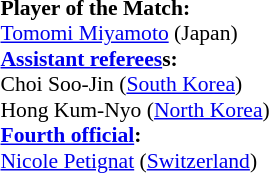<table style="width:100%; font-size:90%;">
<tr>
<td><br><strong>Player of the Match:</strong>
<br> <a href='#'>Tomomi Miyamoto</a> (Japan)<br><strong><a href='#'>Assistant referees</a>s:</strong>
<br> Choi Soo-Jin (<a href='#'>South Korea</a>)
<br> Hong Kum-Nyo (<a href='#'>North Korea</a>)
<br><strong><a href='#'>Fourth official</a>:</strong>
<br> <a href='#'>Nicole Petignat</a> (<a href='#'>Switzerland</a>)</td>
</tr>
</table>
